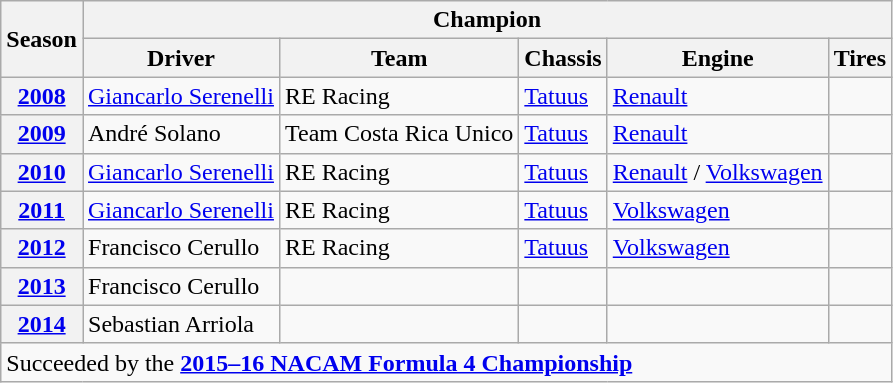<table class="wikitable">
<tr>
<th rowspan=2>Season</th>
<th colspan=5>Champion</th>
</tr>
<tr>
<th>Driver</th>
<th>Team</th>
<th>Chassis</th>
<th>Engine</th>
<th>Tires</th>
</tr>
<tr>
<th><a href='#'>2008</a></th>
<td> <a href='#'>Giancarlo Serenelli</a></td>
<td>RE Racing</td>
<td><a href='#'>Tatuus</a></td>
<td><a href='#'>Renault</a></td>
<td></td>
</tr>
<tr>
<th><a href='#'>2009</a></th>
<td> André Solano</td>
<td>Team Costa Rica Unico</td>
<td><a href='#'>Tatuus</a></td>
<td><a href='#'>Renault</a></td>
<td></td>
</tr>
<tr>
<th><a href='#'>2010</a></th>
<td> <a href='#'>Giancarlo Serenelli</a></td>
<td>RE Racing</td>
<td><a href='#'>Tatuus</a></td>
<td><a href='#'>Renault</a> / <a href='#'>Volkswagen</a></td>
<td></td>
</tr>
<tr>
<th><a href='#'>2011</a></th>
<td> <a href='#'>Giancarlo Serenelli</a></td>
<td>RE Racing</td>
<td><a href='#'>Tatuus</a></td>
<td><a href='#'>Volkswagen</a></td>
<td></td>
</tr>
<tr>
<th><a href='#'>2012</a></th>
<td> Francisco Cerullo</td>
<td>RE Racing</td>
<td><a href='#'>Tatuus</a></td>
<td><a href='#'>Volkswagen</a></td>
<td></td>
</tr>
<tr>
<th><a href='#'>2013</a></th>
<td> Francisco Cerullo</td>
<td></td>
<td></td>
<td></td>
<td></td>
</tr>
<tr>
<th><a href='#'>2014</a></th>
<td> Sebastian Arriola</td>
<td></td>
<td></td>
<td></td>
<td></td>
</tr>
<tr>
<td colspan=6>Succeeded by the <strong><a href='#'>2015–16 NACAM Formula 4 Championship</a></strong></td>
</tr>
</table>
